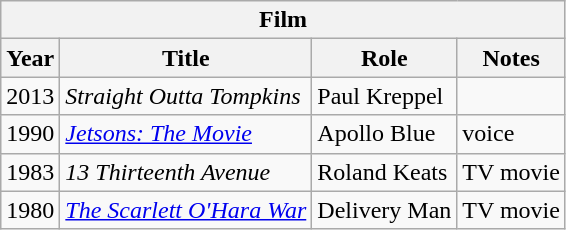<table class="wikitable sortable">
<tr>
<th align="center" colspan=4>Film</th>
</tr>
<tr>
<th>Year</th>
<th>Title</th>
<th>Role</th>
<th>Notes</th>
</tr>
<tr>
<td>2013</td>
<td><em>Straight Outta Tompkins</em></td>
<td>Paul Kreppel</td>
<td></td>
</tr>
<tr>
<td>1990</td>
<td><em><a href='#'>Jetsons: The Movie</a></em></td>
<td>Apollo Blue</td>
<td>voice</td>
</tr>
<tr>
<td>1983</td>
<td><em>13 Thirteenth Avenue</em></td>
<td>Roland Keats</td>
<td>TV movie</td>
</tr>
<tr>
<td>1980</td>
<td><em><a href='#'>The Scarlett O'Hara War</a></em></td>
<td>Delivery Man</td>
<td>TV movie</td>
</tr>
</table>
